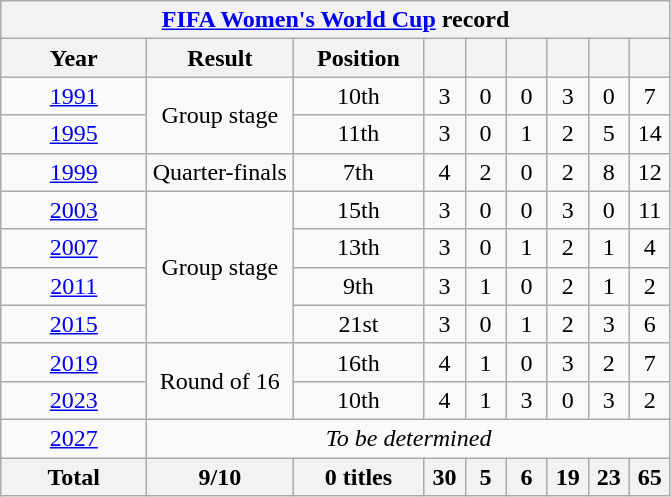<table class="wikitable" style="text-align: center;">
<tr>
<th colspan=9><a href='#'>FIFA Women's World Cup</a> record</th>
</tr>
<tr>
<th width="90">Year</th>
<th width="90">Result</th>
<th width="80">Position</th>
<th width="20"></th>
<th width="20"></th>
<th width="20"></th>
<th width="20"></th>
<th width="20"></th>
<th width="20"></th>
</tr>
<tr>
<td> <a href='#'>1991</a></td>
<td rowspan=2>Group stage</td>
<td>10th</td>
<td>3</td>
<td>0</td>
<td>0</td>
<td>3</td>
<td>0</td>
<td>7</td>
</tr>
<tr>
<td> <a href='#'>1995</a></td>
<td>11th</td>
<td>3</td>
<td>0</td>
<td>1</td>
<td>2</td>
<td>5</td>
<td>14</td>
</tr>
<tr>
<td> <a href='#'>1999</a></td>
<td>Quarter-finals</td>
<td>7th</td>
<td>4</td>
<td>2</td>
<td>0</td>
<td>2</td>
<td>8</td>
<td>12</td>
</tr>
<tr>
<td> <a href='#'>2003</a></td>
<td rowspan=4>Group stage</td>
<td>15th</td>
<td>3</td>
<td>0</td>
<td>0</td>
<td>3</td>
<td>0</td>
<td>11</td>
</tr>
<tr>
<td> <a href='#'>2007</a></td>
<td>13th</td>
<td>3</td>
<td>0</td>
<td>1</td>
<td>2</td>
<td>1</td>
<td>4</td>
</tr>
<tr>
<td> <a href='#'>2011</a></td>
<td>9th</td>
<td>3</td>
<td>1</td>
<td>0</td>
<td>2</td>
<td>1</td>
<td>2</td>
</tr>
<tr>
<td> <a href='#'>2015</a></td>
<td>21st</td>
<td>3</td>
<td>0</td>
<td>1</td>
<td>2</td>
<td>3</td>
<td>6</td>
</tr>
<tr>
<td> <a href='#'>2019</a></td>
<td rowspan=2>Round of 16</td>
<td>16th</td>
<td>4</td>
<td>1</td>
<td>0</td>
<td>3</td>
<td>2</td>
<td>7</td>
</tr>
<tr>
<td>  <a href='#'>2023</a></td>
<td>10th</td>
<td>4</td>
<td>1</td>
<td>3</td>
<td>0</td>
<td>3</td>
<td>2</td>
</tr>
<tr>
<td> <a href='#'>2027</a></td>
<td colspan=8><em>To be determined</em></td>
</tr>
<tr>
<th><strong>Total</strong></th>
<th>9/10</th>
<th>0 titles</th>
<th>30</th>
<th>5</th>
<th>6</th>
<th>19</th>
<th>23</th>
<th>65</th>
</tr>
</table>
